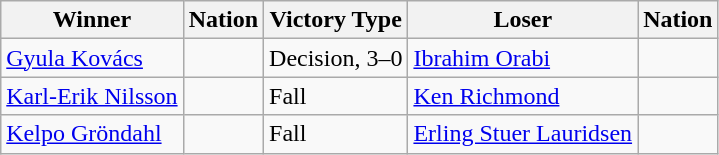<table class="wikitable sortable" style="text-align:left;">
<tr>
<th>Winner</th>
<th>Nation</th>
<th>Victory Type</th>
<th>Loser</th>
<th>Nation</th>
</tr>
<tr>
<td><a href='#'>Gyula Kovács</a></td>
<td></td>
<td>Decision, 3–0</td>
<td><a href='#'>Ibrahim Orabi</a></td>
<td></td>
</tr>
<tr>
<td><a href='#'>Karl-Erik Nilsson</a></td>
<td></td>
<td>Fall</td>
<td><a href='#'>Ken Richmond</a></td>
<td></td>
</tr>
<tr>
<td><a href='#'>Kelpo Gröndahl</a></td>
<td></td>
<td>Fall</td>
<td><a href='#'>Erling Stuer Lauridsen</a></td>
<td></td>
</tr>
</table>
